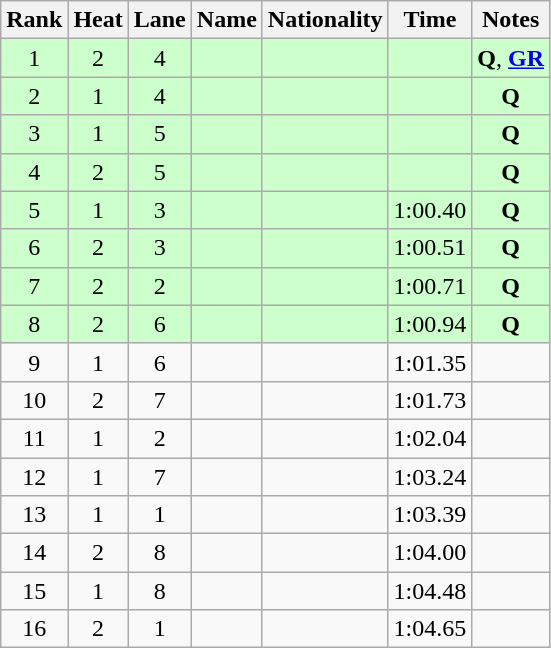<table class="wikitable sortable" style="text-align:center">
<tr>
<th>Rank</th>
<th>Heat</th>
<th>Lane</th>
<th>Name</th>
<th>Nationality</th>
<th>Time</th>
<th>Notes</th>
</tr>
<tr bgcolor=ccffcc>
<td>1</td>
<td>2</td>
<td>4</td>
<td align=left></td>
<td align=left></td>
<td></td>
<td><strong>Q</strong>, <strong><a href='#'>GR</a></strong></td>
</tr>
<tr bgcolor=ccffcc>
<td>2</td>
<td>1</td>
<td>4</td>
<td align=left></td>
<td align=left></td>
<td></td>
<td><strong>Q</strong></td>
</tr>
<tr bgcolor=ccffcc>
<td>3</td>
<td>1</td>
<td>5</td>
<td align=left></td>
<td align=left></td>
<td></td>
<td><strong>Q</strong></td>
</tr>
<tr bgcolor=ccffcc>
<td>4</td>
<td>2</td>
<td>5</td>
<td align=left></td>
<td align=left></td>
<td></td>
<td><strong>Q</strong></td>
</tr>
<tr bgcolor=ccffcc>
<td>5</td>
<td>1</td>
<td>3</td>
<td align=left></td>
<td align=left></td>
<td>1:00.40</td>
<td><strong>Q</strong></td>
</tr>
<tr bgcolor=ccffcc>
<td>6</td>
<td>2</td>
<td>3</td>
<td align=left></td>
<td align=left></td>
<td>1:00.51</td>
<td><strong>Q</strong></td>
</tr>
<tr bgcolor=ccffcc>
<td>7</td>
<td>2</td>
<td>2</td>
<td align=left></td>
<td align=left></td>
<td>1:00.71</td>
<td><strong>Q</strong></td>
</tr>
<tr bgcolor=ccffcc>
<td>8</td>
<td>2</td>
<td>6</td>
<td align=left></td>
<td align=left></td>
<td>1:00.94</td>
<td><strong>Q</strong></td>
</tr>
<tr>
<td>9</td>
<td>1</td>
<td>6</td>
<td align=left></td>
<td align=left></td>
<td>1:01.35</td>
<td></td>
</tr>
<tr>
<td>10</td>
<td>2</td>
<td>7</td>
<td align=left></td>
<td align=left></td>
<td>1:01.73</td>
<td></td>
</tr>
<tr>
<td>11</td>
<td>1</td>
<td>2</td>
<td align=left></td>
<td align=left></td>
<td>1:02.04</td>
<td></td>
</tr>
<tr>
<td>12</td>
<td>1</td>
<td>7</td>
<td align=left></td>
<td align=left></td>
<td>1:03.24</td>
<td></td>
</tr>
<tr>
<td>13</td>
<td>1</td>
<td>1</td>
<td align=left></td>
<td align=left></td>
<td>1:03.39</td>
<td></td>
</tr>
<tr>
<td>14</td>
<td>2</td>
<td>8</td>
<td align=left></td>
<td align=left></td>
<td>1:04.00</td>
<td></td>
</tr>
<tr>
<td>15</td>
<td>1</td>
<td>8</td>
<td align=left></td>
<td align=left></td>
<td>1:04.48</td>
<td></td>
</tr>
<tr>
<td>16</td>
<td>2</td>
<td>1</td>
<td align=left></td>
<td align=left></td>
<td>1:04.65</td>
<td></td>
</tr>
</table>
